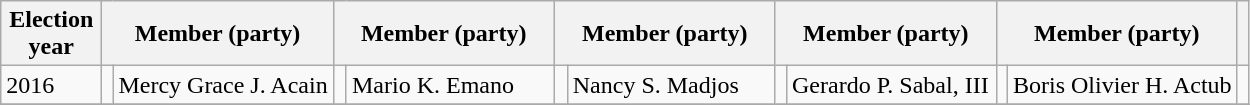<table class=wikitable>
<tr>
<th width=60px>Election<br>year</th>
<th colspan=2 width=140px>Member (party)</th>
<th colspan=2 width=140px>Member (party)</th>
<th colspan=2 width=140px>Member (party)</th>
<th colspan=2 width=140px>Member (party)</th>
<th colspan=2 width=140px>Member (party)</th>
<th !></th>
</tr>
<tr>
<td>2016</td>
<td></td>
<td>Mercy Grace J. Acain</td>
<td></td>
<td>Mario K. Emano</td>
<td></td>
<td>Nancy S. Madjos</td>
<td></td>
<td>Gerardo P. Sabal, III</td>
<td></td>
<td>Boris Olivier H. Actub</td>
<td></td>
</tr>
<tr>
</tr>
</table>
